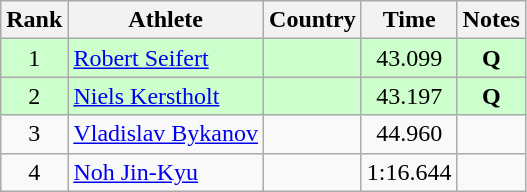<table class="wikitable sortable" style="text-align:center">
<tr>
<th>Rank</th>
<th>Athlete</th>
<th>Country</th>
<th>Time</th>
<th>Notes</th>
</tr>
<tr bgcolor="#ccffcc">
<td>1</td>
<td align=left><a href='#'>Robert Seifert</a></td>
<td align=left></td>
<td>43.099</td>
<td><strong>Q</strong></td>
</tr>
<tr bgcolor="#ccffcc">
<td>2</td>
<td align=left><a href='#'>Niels Kerstholt</a></td>
<td align=left></td>
<td>43.197</td>
<td><strong>Q</strong></td>
</tr>
<tr>
<td>3</td>
<td align=left><a href='#'>Vladislav Bykanov</a></td>
<td align=left></td>
<td>44.960</td>
<td></td>
</tr>
<tr>
<td>4</td>
<td align=left><a href='#'>Noh Jin-Kyu</a></td>
<td align=left></td>
<td>1:16.644</td>
<td></td>
</tr>
</table>
